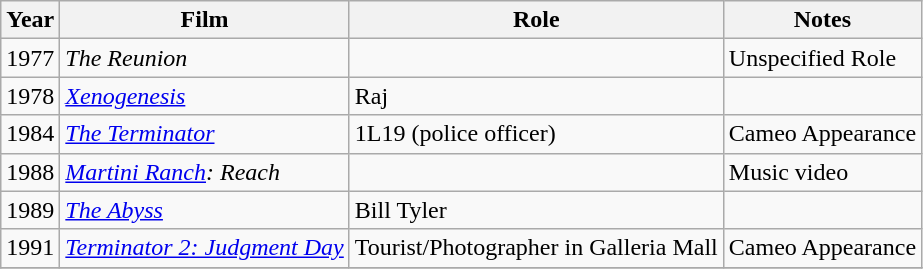<table class="wikitable">
<tr>
<th>Year</th>
<th>Film</th>
<th>Role</th>
<th>Notes</th>
</tr>
<tr>
<td>1977</td>
<td><em>The Reunion</em></td>
<td></td>
<td>Unspecified Role</td>
</tr>
<tr>
<td>1978</td>
<td><em><a href='#'>Xenogenesis</a></em></td>
<td>Raj</td>
<td></td>
</tr>
<tr>
<td>1984</td>
<td><em><a href='#'>The Terminator</a></em></td>
<td>1L19 (police officer)</td>
<td>Cameo Appearance</td>
</tr>
<tr>
<td>1988</td>
<td><em><a href='#'>Martini Ranch</a>: Reach</em></td>
<td></td>
<td>Music video</td>
</tr>
<tr>
<td>1989</td>
<td><em><a href='#'>The Abyss</a></em></td>
<td>Bill Tyler</td>
<td></td>
</tr>
<tr>
<td>1991</td>
<td><em><a href='#'>Terminator 2: Judgment Day</a></em></td>
<td>Tourist/Photographer in Galleria Mall</td>
<td>Cameo Appearance</td>
</tr>
<tr>
</tr>
</table>
